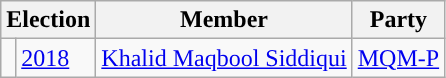<table class="wikitable">
<tr>
<th colspan="2">Election</th>
<th>Member</th>
<th>Party</th>
</tr>
<tr>
<td style="background-color: "></td>
<td><a href='#'>2018</a></td>
<td><a href='#'>Khalid Maqbool Siddiqui</a></td>
<td><a href='#'>MQM-P</a></td>
</tr>
</table>
